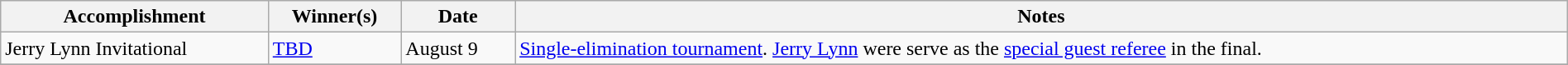<table class="wikitable" style="width:100%;">
<tr>
<th>Accomplishment</th>
<th>Winner(s)</th>
<th>Date</th>
<th>Notes</th>
</tr>
<tr>
<td>Jerry Lynn Invitational</td>
<td><a href='#'>TBD</a></td>
<td>August 9</td>
<td><a href='#'>Single-elimination tournament</a>. <a href='#'>Jerry Lynn</a> were serve as the <a href='#'>special guest referee</a> in the final.</td>
</tr>
<tr>
</tr>
</table>
